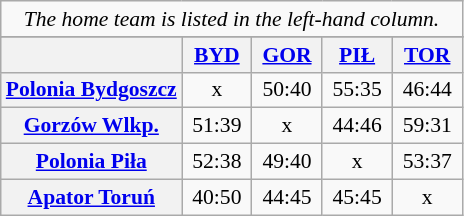<table align="center" cellspacing="0" cellpadding="3" style="background-color: #f9f9f9; font-size: 90%; text-align: center" class="wikitable">
<tr>
<td colspan=5><em>The home team is listed in the left-hand column.</em></td>
</tr>
<tr>
</tr>
<tr style="background:#F0F0F0;">
<th align="left"> </th>
<th width=40px><a href='#'>BYD</a></th>
<th width=40px><a href='#'>GOR</a></th>
<th width=40px><a href='#'>PIŁ</a></th>
<th width=40px><a href='#'>TOR</a></th>
</tr>
<tr>
<th><a href='#'>Polonia Bydgoszcz</a></th>
<td>x</td>
<td>50:40</td>
<td>55:35</td>
<td>46:44</td>
</tr>
<tr>
<th><a href='#'>Gorzów Wlkp.</a></th>
<td>51:39</td>
<td>x</td>
<td>44:46</td>
<td>59:31</td>
</tr>
<tr>
<th><a href='#'>Polonia Piła</a></th>
<td>52:38</td>
<td>49:40</td>
<td>x</td>
<td>53:37</td>
</tr>
<tr>
<th><a href='#'>Apator Toruń</a></th>
<td>40:50</td>
<td>44:45</td>
<td>45:45</td>
<td>x</td>
</tr>
</table>
